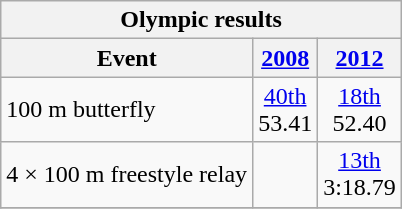<table class="wikitable" style="text-align: center">
<tr>
<th colspan=5>Olympic results</th>
</tr>
<tr>
<th>Event</th>
<th><a href='#'>2008</a></th>
<th><a href='#'>2012</a></th>
</tr>
<tr>
<td align=left>100 m butterfly</td>
<td><a href='#'>40th</a><br>53.41</td>
<td><a href='#'>18th</a><br>52.40</td>
</tr>
<tr>
<td align=left>4 × 100 m freestyle relay</td>
<td></td>
<td><a href='#'>13th</a><br>3:18.79</td>
</tr>
<tr>
</tr>
</table>
